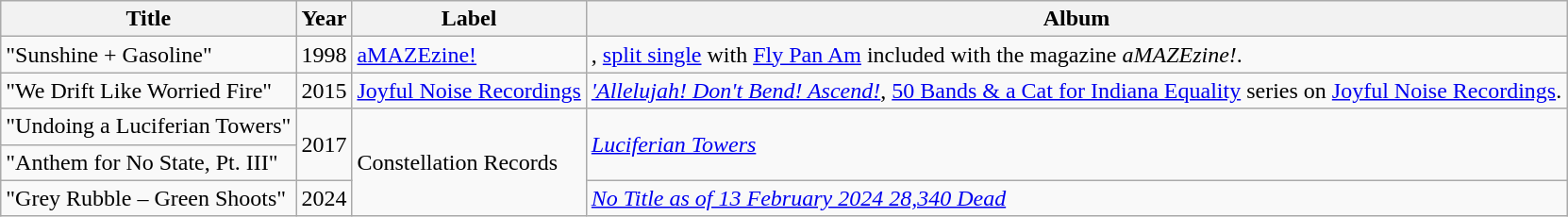<table class="wikitable">
<tr>
<th>Title</th>
<th>Year</th>
<th>Label</th>
<th>Album</th>
</tr>
<tr>
<td>"Sunshine + Gasoline"</td>
<td>1998</td>
<td><a href='#'>aMAZEzine!</a></td>
<td><em></em>, <a href='#'>split single</a> with <a href='#'>Fly Pan Am</a> included with the magazine <em>aMAZEzine!</em>.</td>
</tr>
<tr>
<td>"We Drift Like Worried Fire"</td>
<td>2015</td>
<td><a href='#'>Joyful Noise Recordings</a></td>
<td><em><a href='#'>'Allelujah! Don't Bend! Ascend!</a></em>, <a href='#'>50 Bands & a Cat for Indiana Equality</a> series on <a href='#'>Joyful Noise Recordings</a>.</td>
</tr>
<tr>
<td>"Undoing a Luciferian Towers"</td>
<td rowspan="2">2017</td>
<td rowspan="3">Constellation Records</td>
<td rowspan="2"><em><a href='#'>Luciferian Towers</a></em></td>
</tr>
<tr>
<td>"Anthem for No State, Pt. III"</td>
</tr>
<tr>
<td>"Grey Rubble – Green Shoots"</td>
<td>2024</td>
<td><em><a href='#'>No Title as of 13 February 2024 28,340 Dead</a></em></td>
</tr>
</table>
